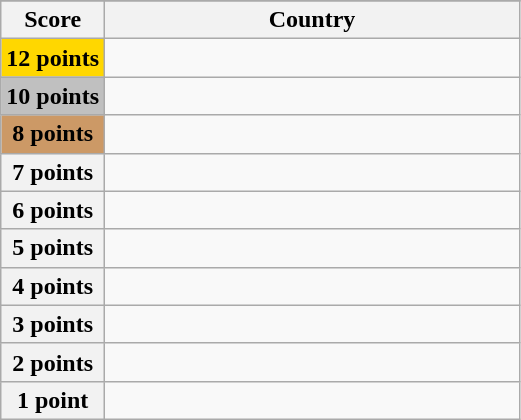<table class="wikitable">
<tr>
</tr>
<tr>
<th scope="col" width="20%">Score</th>
<th scope="col">Country</th>
</tr>
<tr>
<th scope="row" style="background:gold">12 points</th>
<td></td>
</tr>
<tr>
<th scope="row" style="background:silver">10 points</th>
<td></td>
</tr>
<tr>
<th scope="row" style="background:#CC9966">8 points</th>
<td></td>
</tr>
<tr>
<th scope="row">7 points</th>
<td></td>
</tr>
<tr>
<th scope="row">6 points</th>
<td></td>
</tr>
<tr>
<th scope="row">5 points</th>
<td></td>
</tr>
<tr>
<th scope="row">4 points</th>
<td></td>
</tr>
<tr>
<th scope="row">3 points</th>
<td></td>
</tr>
<tr>
<th scope="row">2 points</th>
<td></td>
</tr>
<tr>
<th scope="row">1 point</th>
<td></td>
</tr>
</table>
